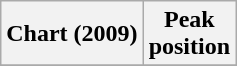<table class="wikitable">
<tr>
<th>Chart (2009)</th>
<th>Peak<br>position</th>
</tr>
<tr>
</tr>
</table>
